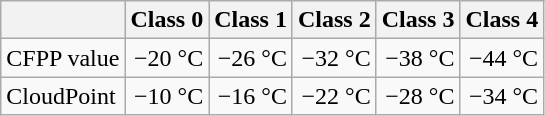<table class="wikitable">
<tr>
<th></th>
<th>Class 0</th>
<th>Class 1</th>
<th>Class 2</th>
<th>Class 3</th>
<th>Class 4</th>
</tr>
<tr>
<td>CFPP value</td>
<td align=right>−20 °C</td>
<td align=right>−26 °C</td>
<td align=right>−32 °C</td>
<td align=right>−38 °C</td>
<td align=right>−44 °C</td>
</tr>
<tr>
<td>CloudPoint</td>
<td align=right>−10 °C</td>
<td align=right>−16 °C</td>
<td align=right>−22 °C</td>
<td align=right>−28 °C</td>
<td align=right>−34 °C</td>
</tr>
</table>
